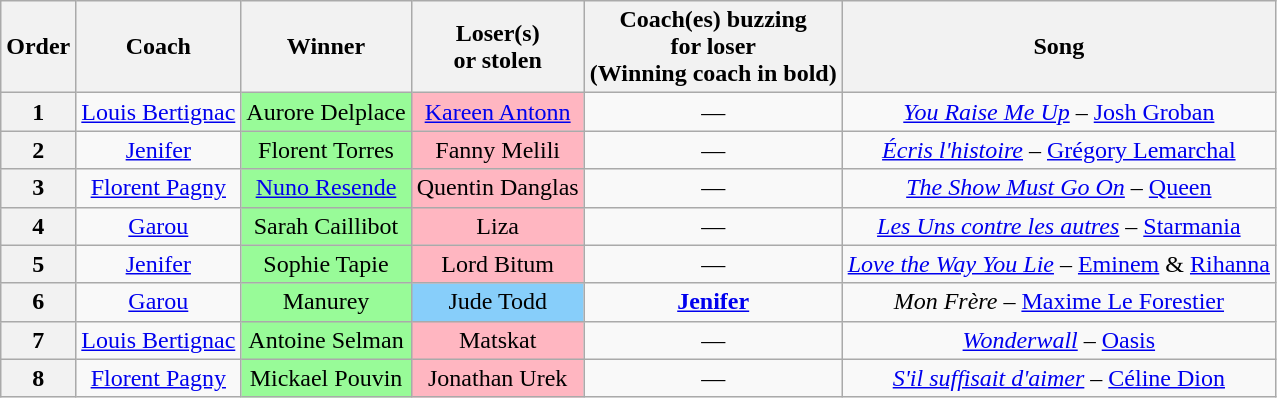<table class="wikitable" style="font-size:100%; text-align:center">
<tr>
<th>Order</th>
<th>Coach</th>
<th>Winner</th>
<th>Loser(s)<br>or stolen</th>
<th>Coach(es) buzzing<br>for loser <br>(Winning coach in bold)</th>
<th>Song</th>
</tr>
<tr>
<th>1</th>
<td><a href='#'>Louis Bertignac</a></td>
<td style="background:palegreen;text-align:center;">Aurore Delplace</td>
<td style="background:lightpink;text-align:center;"><a href='#'>Kareen Antonn</a></td>
<td>—</td>
<td><em><a href='#'>You Raise Me Up</a></em> – <a href='#'>Josh Groban</a></td>
</tr>
<tr>
<th>2</th>
<td><a href='#'>Jenifer</a></td>
<td style="background:palegreen;text-align:center;">Florent Torres</td>
<td style="background:lightpink;text-align:center;">Fanny Melili</td>
<td>—</td>
<td><em><a href='#'>Écris l'histoire</a></em> – <a href='#'>Grégory Lemarchal</a></td>
</tr>
<tr>
<th>3</th>
<td><a href='#'>Florent Pagny</a></td>
<td style="background:palegreen;text-align:center;"><a href='#'>Nuno Resende</a></td>
<td style="background:lightpink;text-align:center;">Quentin Danglas</td>
<td>—</td>
<td><em><a href='#'>The Show Must Go On</a></em> – <a href='#'>Queen</a></td>
</tr>
<tr>
<th>4</th>
<td><a href='#'>Garou</a></td>
<td style="background:palegreen;text-align:center;">Sarah Caillibot</td>
<td style="background:lightpink;text-align:center;">Liza</td>
<td>—</td>
<td><em><a href='#'>Les Uns contre les autres</a></em> – <a href='#'>Starmania</a></td>
</tr>
<tr>
<th>5</th>
<td><a href='#'>Jenifer</a></td>
<td style="background:palegreen;text-align:center;">Sophie Tapie</td>
<td style="background:lightpink;text-align:center;">Lord Bitum</td>
<td>—</td>
<td><em><a href='#'>Love the Way You Lie</a></em> – <a href='#'>Eminem</a> & <a href='#'>Rihanna</a></td>
</tr>
<tr>
<th>6</th>
<td><a href='#'>Garou</a></td>
<td style="background:palegreen;text-align:center;">Manurey</td>
<td style="background:lightskyblue;text-align:center;">Jude Todd</td>
<td><strong><a href='#'>Jenifer</a></strong></td>
<td><em>Mon Frère</em> – <a href='#'>Maxime Le Forestier</a></td>
</tr>
<tr>
<th>7</th>
<td><a href='#'>Louis Bertignac</a></td>
<td style="background:palegreen;text-align:center;">Antoine Selman</td>
<td style="background:lightpink;text-align:center;">Matskat</td>
<td>—</td>
<td><em><a href='#'>Wonderwall</a></em> – <a href='#'>Oasis</a></td>
</tr>
<tr>
<th>8</th>
<td><a href='#'>Florent Pagny</a></td>
<td style="background:palegreen;text-align:center;">Mickael Pouvin</td>
<td style="background:lightpink;text-align:center;">Jonathan Urek</td>
<td>—</td>
<td><em><a href='#'>S'il suffisait d'aimer</a></em> – <a href='#'>Céline Dion</a></td>
</tr>
</table>
